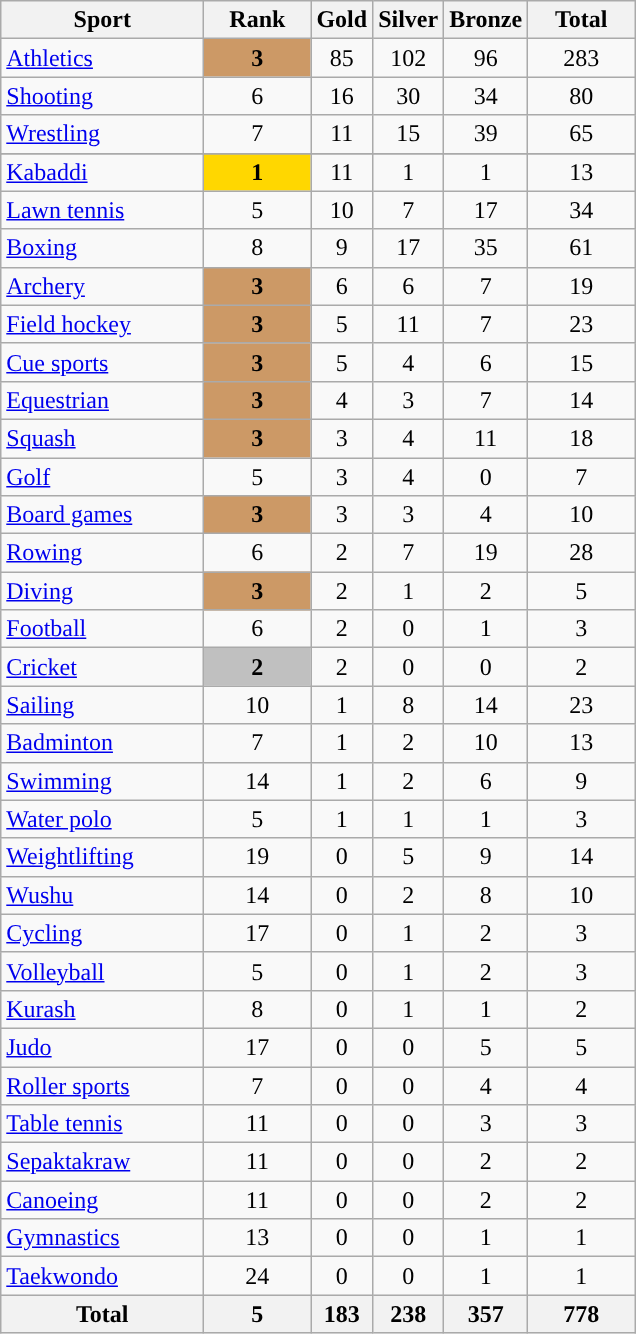<table class="wikitable sortable">
<tr>
<th style="width:8em">Sport</th>
<th style="width:4em">Rank<br></th>
<th> Gold</th>
<th> Silver</th>
<th> Bronze</th>
<th style="width:4em">Total</th>
</tr>
<tr>
<td align=left> <a href='#'>Athletics</a></td>
<td align=center bgcolor=#c96><strong>3</strong></td>
<td align=center>85</td>
<td align=center>102</td>
<td align=center>96</td>
<td align=center>283</td>
</tr>
<tr>
<td align=left> <a href='#'>Shooting</a></td>
<td align=center>6</td>
<td align=center>16</td>
<td align=center>30</td>
<td align=center>34</td>
<td align=center>80</td>
</tr>
<tr>
<td align=left> <a href='#'>Wrestling</a></td>
<td align=center>7</td>
<td align=center>11</td>
<td align=center>15</td>
<td align=center>39</td>
<td align=center>65</td>
</tr>
<tr>
</tr>
<tr style="background:#E9D66Bc">
<td align=left> <a href='#'>Kabaddi</a></td>
<td align=center bgcolor=gold><strong>1</strong></td>
<td align=center>11</td>
<td align=center>1</td>
<td align=center>1</td>
<td align=center>13</td>
</tr>
<tr>
<td align=left> <a href='#'>Lawn tennis</a></td>
<td align=center>5</td>
<td align=center>10</td>
<td align=center>7</td>
<td align=center>17</td>
<td align=center>34</td>
</tr>
<tr>
<td align=left> <a href='#'>Boxing</a></td>
<td align=center>8</td>
<td align=center>9</td>
<td align=center>17</td>
<td align=center>35</td>
<td align=center>61</td>
</tr>
<tr>
<td align=left> <a href='#'>Archery</a></td>
<td align=center bgcolor=#c96><strong>3</strong></td>
<td align=center>6</td>
<td align=center>6</td>
<td align=center>7</td>
<td align=center>19</td>
</tr>
<tr>
<td align=left> <a href='#'>Field hockey</a></td>
<td align=center bgcolor=#c96><strong>3</strong></td>
<td align="center">5</td>
<td align=center>11</td>
<td align=center>7</td>
<td align=center>23</td>
</tr>
<tr>
<td align=left> <a href='#'>Cue sports</a></td>
<td align=center bgcolor=#c96><strong>3</strong></td>
<td align=center>5</td>
<td align=center>4</td>
<td align=center>6</td>
<td align=center>15</td>
</tr>
<tr>
<td align=left> <a href='#'>Equestrian</a></td>
<td align=center bgcolor=#c96><strong>3</strong></td>
<td align=center>4</td>
<td align=center>3</td>
<td align=center>7</td>
<td align=center>14</td>
</tr>
<tr>
<td align=left> <a href='#'>Squash</a></td>
<td align=center bgcolor=#c96><strong>3</strong></td>
<td align=center>3</td>
<td align=center>4</td>
<td align=center>11</td>
<td align=center>18</td>
</tr>
<tr>
<td align=left> <a href='#'>Golf</a></td>
<td align=center>5</td>
<td align=center>3</td>
<td align=center>4</td>
<td align=center>0</td>
<td align=center>7</td>
</tr>
<tr>
<td align=left> <a href='#'>Board games</a></td>
<td align=center bgcolor=#c96><strong>3</strong></td>
<td align=center>3</td>
<td align=center>3</td>
<td align=center>4</td>
<td align=center>10</td>
</tr>
<tr>
<td align=left> <a href='#'>Rowing</a></td>
<td align=center>6</td>
<td align=center>2</td>
<td align=center>7</td>
<td align=center>19</td>
<td align=center>28</td>
</tr>
<tr>
<td align=left> <a href='#'>Diving</a></td>
<td align=center bgcolor=#c96><strong>3</strong></td>
<td align=center>2</td>
<td align=center>1</td>
<td align=center>2</td>
<td align=center>5</td>
</tr>
<tr>
<td align=left> <a href='#'>Football</a></td>
<td align=center>6</td>
<td align=center>2</td>
<td align=center>0</td>
<td align=center>1</td>
<td align=center>3</td>
</tr>
<tr>
<td align=left> <a href='#'>Cricket</a></td>
<td align=center bgcolor=silver><strong>2</strong></td>
<td align=center>2</td>
<td align=center>0</td>
<td align=center>0</td>
<td align=center>2</td>
</tr>
<tr>
<td align=left> <a href='#'>Sailing</a></td>
<td align=center>10</td>
<td align=center>1</td>
<td align=center>8</td>
<td align=center>14</td>
<td align=center>23</td>
</tr>
<tr>
<td align=left> <a href='#'>Badminton</a></td>
<td align=center>7</td>
<td align=center>1</td>
<td align=center>2</td>
<td align=center>10</td>
<td align=center>13</td>
</tr>
<tr>
<td align=left> <a href='#'>Swimming</a></td>
<td align=center>14</td>
<td align=center>1</td>
<td align=center>2</td>
<td align=center>6</td>
<td align=center>9</td>
</tr>
<tr>
<td align=left> <a href='#'>Water polo</a></td>
<td align=center>5</td>
<td align=center>1</td>
<td align=center>1</td>
<td align=center>1</td>
<td align=center>3</td>
</tr>
<tr>
<td align=left> <a href='#'>Weightlifting</a></td>
<td align=center>19</td>
<td align=center>0</td>
<td align=center>5</td>
<td align=center>9</td>
<td align=center>14</td>
</tr>
<tr>
<td align=left> <a href='#'>Wushu</a></td>
<td align=center>14</td>
<td align=center>0</td>
<td align=center>2</td>
<td align=center>8</td>
<td align=center>10</td>
</tr>
<tr>
<td align=left> <a href='#'>Cycling</a></td>
<td align=center>17</td>
<td align=center>0</td>
<td align=center>1</td>
<td align=center>2</td>
<td align=center>3</td>
</tr>
<tr>
<td align=left> <a href='#'>Volleyball</a></td>
<td align=center>5</td>
<td align=center>0</td>
<td align=center>1</td>
<td align=center>2</td>
<td align=center>3</td>
</tr>
<tr>
<td align=left> <a href='#'>Kurash</a></td>
<td align=center>8</td>
<td align=center>0</td>
<td align=center>1</td>
<td align=center>1</td>
<td align=center>2</td>
</tr>
<tr>
<td align=left> <a href='#'>Judo</a></td>
<td align=center>17</td>
<td align=center>0</td>
<td align=center>0</td>
<td align=center>5</td>
<td align=center>5</td>
</tr>
<tr>
<td align=left> <a href='#'>Roller sports</a></td>
<td align=center>7</td>
<td align=center>0</td>
<td align=center>0</td>
<td align=center>4</td>
<td align=center>4</td>
</tr>
<tr>
<td align=left> <a href='#'>Table tennis</a></td>
<td align=center>11</td>
<td align=center>0</td>
<td align=center>0</td>
<td align=center>3</td>
<td align=center>3</td>
</tr>
<tr>
<td align=left> <a href='#'>Sepaktakraw</a></td>
<td align=center>11</td>
<td align=center>0</td>
<td align=center>0</td>
<td align=center>2</td>
<td align=center>2</td>
</tr>
<tr>
<td align=left> <a href='#'>Canoeing</a></td>
<td align=center>11</td>
<td align=center>0</td>
<td align=center>0</td>
<td align=center>2</td>
<td align=center>2</td>
</tr>
<tr>
<td align=left> <a href='#'>Gymnastics</a></td>
<td align=center>13</td>
<td align=center>0</td>
<td align=center>0</td>
<td align=center>1</td>
<td align=center>1</td>
</tr>
<tr>
<td align=left> <a href='#'>Taekwondo</a></td>
<td align=center>24</td>
<td align=center>0</td>
<td align=center>0</td>
<td align=center>1</td>
<td align=center>1</td>
</tr>
<tr>
<th>Total</th>
<th>5</th>
<th>183</th>
<th>238</th>
<th>357</th>
<th>778</th>
</tr>
</table>
